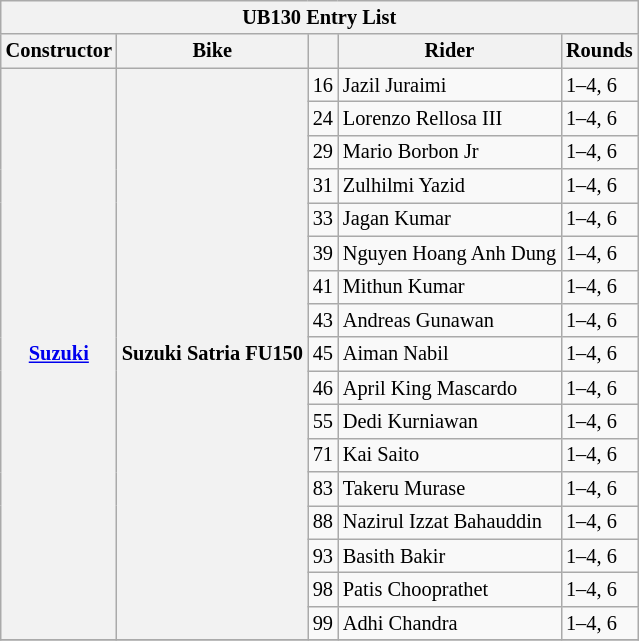<table class="wikitable" style="font-size: 85%;">
<tr>
<th colspan=5>UB130 Entry List</th>
</tr>
<tr>
<th>Constructor</th>
<th>Bike</th>
<th></th>
<th>Rider</th>
<th>Rounds</th>
</tr>
<tr>
<th rowspan="17"><a href='#'>Suzuki</a></th>
<th rowspan="17">Suzuki Satria FU150</th>
<td align=center>16</td>
<td> Jazil Juraimi</td>
<td>1–4, 6</td>
</tr>
<tr>
<td align=center>24</td>
<td> Lorenzo Rellosa III</td>
<td>1–4, 6</td>
</tr>
<tr>
<td align=center>29</td>
<td> Mario Borbon Jr</td>
<td>1–4, 6</td>
</tr>
<tr>
<td align=center>31</td>
<td> Zulhilmi Yazid</td>
<td>1–4, 6</td>
</tr>
<tr>
<td align=center>33</td>
<td> Jagan Kumar</td>
<td>1–4, 6</td>
</tr>
<tr>
<td align=center>39</td>
<td> Nguyen Hoang Anh Dung</td>
<td>1–4, 6</td>
</tr>
<tr>
<td align=center>41</td>
<td> Mithun Kumar</td>
<td>1–4, 6</td>
</tr>
<tr>
<td align=center>43</td>
<td> Andreas Gunawan</td>
<td>1–4, 6</td>
</tr>
<tr>
<td align=center>45</td>
<td> Aiman Nabil</td>
<td>1–4, 6</td>
</tr>
<tr>
<td align=center>46</td>
<td> April King Mascardo</td>
<td>1–4, 6</td>
</tr>
<tr>
<td align=center>55</td>
<td> Dedi Kurniawan</td>
<td>1–4, 6</td>
</tr>
<tr>
<td align=center>71</td>
<td> Kai Saito</td>
<td>1–4, 6</td>
</tr>
<tr>
<td align=center>83</td>
<td> Takeru Murase</td>
<td>1–4, 6</td>
</tr>
<tr>
<td align=center>88</td>
<td> Nazirul Izzat Bahauddin</td>
<td>1–4, 6</td>
</tr>
<tr>
<td align=center>93</td>
<td> Basith Bakir</td>
<td>1–4, 6</td>
</tr>
<tr>
<td align=center>98</td>
<td> Patis Chooprathet</td>
<td>1–4, 6</td>
</tr>
<tr>
<td align=center>99</td>
<td> Adhi Chandra</td>
<td>1–4, 6</td>
</tr>
<tr>
</tr>
</table>
